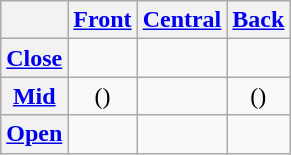<table class="wikitable">
<tr>
<th></th>
<th align="center"><a href='#'>Front</a></th>
<th align="center"><a href='#'>Central</a></th>
<th><a href='#'>Back</a></th>
</tr>
<tr align="center">
<th><a href='#'>Close</a></th>
<td></td>
<td></td>
<td></td>
</tr>
<tr align="center">
<th><a href='#'>Mid</a></th>
<td>()</td>
<td></td>
<td>()</td>
</tr>
<tr align="center">
<th><a href='#'>Open</a></th>
<td></td>
<td></td>
<td></td>
</tr>
</table>
